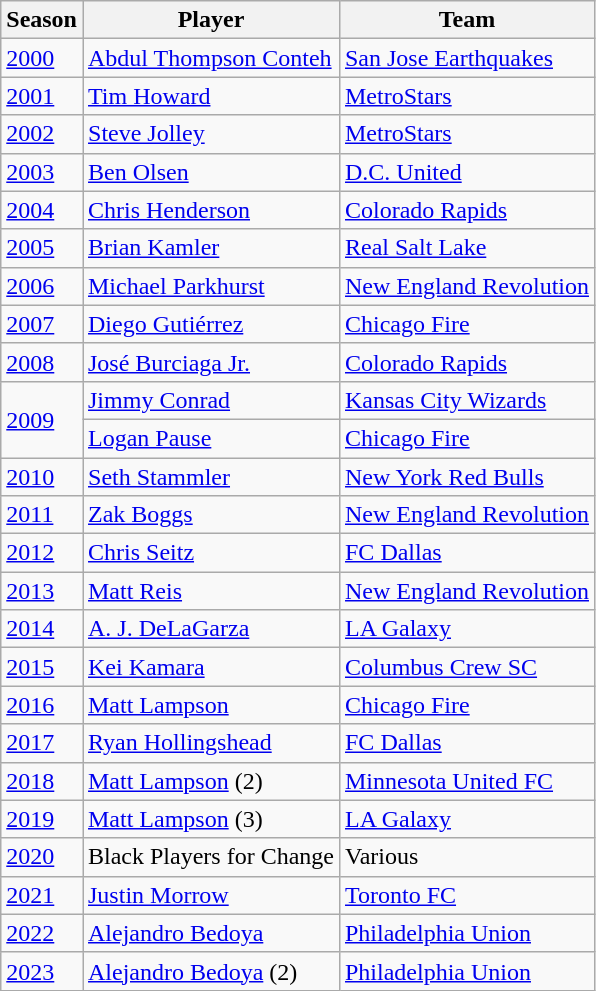<table class="wikitable">
<tr>
<th>Season</th>
<th>Player</th>
<th>Team</th>
</tr>
<tr>
<td><a href='#'>2000</a></td>
<td> <a href='#'>Abdul Thompson Conteh</a></td>
<td><a href='#'>San Jose Earthquakes</a></td>
</tr>
<tr>
<td><a href='#'>2001</a></td>
<td> <a href='#'>Tim Howard</a></td>
<td><a href='#'>MetroStars</a></td>
</tr>
<tr>
<td><a href='#'>2002</a></td>
<td> <a href='#'>Steve Jolley</a></td>
<td><a href='#'>MetroStars</a></td>
</tr>
<tr>
<td><a href='#'>2003</a></td>
<td> <a href='#'>Ben Olsen</a></td>
<td><a href='#'>D.C. United</a></td>
</tr>
<tr>
<td><a href='#'>2004</a></td>
<td> <a href='#'>Chris Henderson</a></td>
<td><a href='#'>Colorado Rapids</a></td>
</tr>
<tr>
<td><a href='#'>2005</a></td>
<td> <a href='#'>Brian Kamler</a></td>
<td><a href='#'>Real Salt Lake</a></td>
</tr>
<tr>
<td><a href='#'>2006</a></td>
<td> <a href='#'>Michael Parkhurst</a></td>
<td><a href='#'>New England Revolution</a></td>
</tr>
<tr>
<td><a href='#'>2007</a></td>
<td> <a href='#'>Diego Gutiérrez</a></td>
<td><a href='#'>Chicago Fire</a></td>
</tr>
<tr>
<td><a href='#'>2008</a></td>
<td> <a href='#'>José Burciaga Jr.</a></td>
<td><a href='#'>Colorado Rapids</a></td>
</tr>
<tr>
<td rowspan=2><a href='#'>2009</a></td>
<td> <a href='#'>Jimmy Conrad</a></td>
<td><a href='#'>Kansas City Wizards</a></td>
</tr>
<tr>
<td> <a href='#'>Logan Pause</a></td>
<td><a href='#'>Chicago Fire</a></td>
</tr>
<tr>
<td><a href='#'>2010</a></td>
<td> <a href='#'>Seth Stammler</a></td>
<td><a href='#'>New York Red Bulls</a></td>
</tr>
<tr>
<td><a href='#'>2011</a></td>
<td> <a href='#'>Zak Boggs</a></td>
<td><a href='#'>New England Revolution</a></td>
</tr>
<tr>
<td><a href='#'>2012</a></td>
<td> <a href='#'>Chris Seitz</a></td>
<td><a href='#'>FC Dallas</a></td>
</tr>
<tr>
<td><a href='#'>2013</a></td>
<td> <a href='#'>Matt Reis</a></td>
<td><a href='#'>New England Revolution</a></td>
</tr>
<tr>
<td><a href='#'>2014</a></td>
<td> <a href='#'>A. J. DeLaGarza</a></td>
<td><a href='#'>LA Galaxy</a></td>
</tr>
<tr>
<td><a href='#'>2015</a></td>
<td> <a href='#'>Kei Kamara</a></td>
<td><a href='#'>Columbus Crew SC</a></td>
</tr>
<tr>
<td><a href='#'>2016</a></td>
<td> <a href='#'>Matt Lampson</a></td>
<td><a href='#'>Chicago Fire</a></td>
</tr>
<tr>
<td><a href='#'>2017</a></td>
<td> <a href='#'>Ryan Hollingshead</a></td>
<td><a href='#'>FC Dallas</a></td>
</tr>
<tr>
<td><a href='#'>2018</a></td>
<td> <a href='#'>Matt Lampson</a> (2)</td>
<td><a href='#'>Minnesota United FC</a></td>
</tr>
<tr>
<td><a href='#'>2019</a></td>
<td> <a href='#'>Matt Lampson</a> (3)</td>
<td><a href='#'>LA Galaxy</a></td>
</tr>
<tr>
<td><a href='#'>2020</a></td>
<td>Black Players for Change</td>
<td>Various</td>
</tr>
<tr>
<td><a href='#'>2021</a></td>
<td> <a href='#'>Justin Morrow</a></td>
<td><a href='#'>Toronto FC</a></td>
</tr>
<tr>
<td><a href='#'>2022</a></td>
<td> <a href='#'>Alejandro Bedoya</a></td>
<td><a href='#'>Philadelphia Union</a></td>
</tr>
<tr>
<td><a href='#'>2023</a></td>
<td> <a href='#'>Alejandro Bedoya</a> (2)</td>
<td><a href='#'>Philadelphia Union</a></td>
</tr>
</table>
